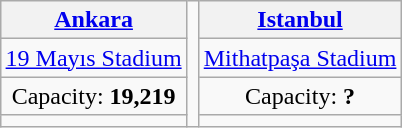<table class="wikitable" style="margin: 1em auto; text-align:center">
<tr>
<th><a href='#'>Ankara</a></th>
<td rowspan="4"></td>
<th><a href='#'>Istanbul</a></th>
</tr>
<tr>
<td><a href='#'>19 Mayıs Stadium</a></td>
<td><a href='#'>Mithatpaşa Stadium</a></td>
</tr>
<tr>
<td>Capacity: <strong>19,219</strong></td>
<td>Capacity: <strong>?</strong></td>
</tr>
<tr>
<td></td>
<td></td>
</tr>
</table>
